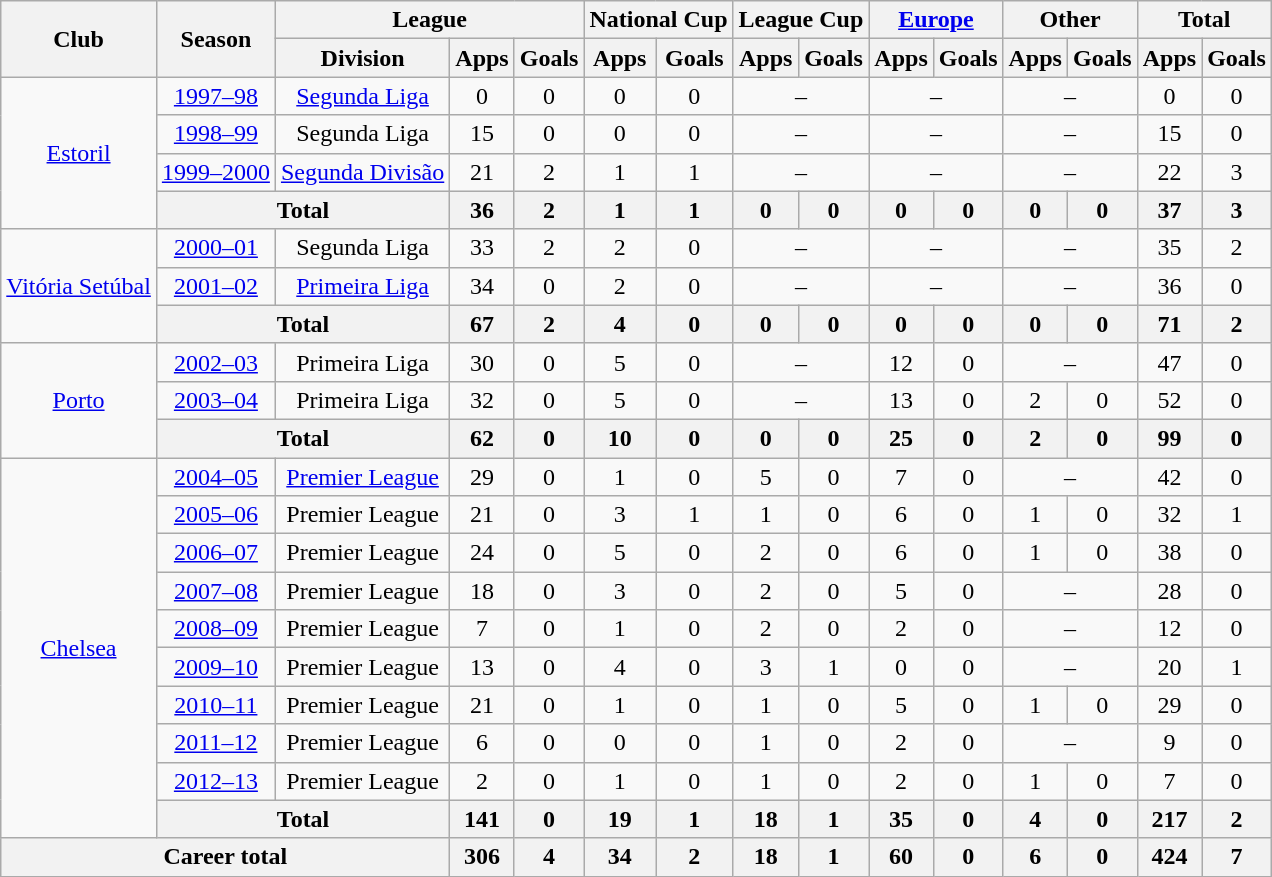<table class="wikitable" style="text-align:center">
<tr>
<th rowspan="2">Club</th>
<th rowspan="2">Season</th>
<th colspan="3">League</th>
<th colspan="2">National Cup</th>
<th colspan="2">League Cup</th>
<th colspan="2"><a href='#'>Europe</a></th>
<th colspan="2">Other</th>
<th colspan="2">Total</th>
</tr>
<tr>
<th>Division</th>
<th>Apps</th>
<th>Goals</th>
<th>Apps</th>
<th>Goals</th>
<th>Apps</th>
<th>Goals</th>
<th>Apps</th>
<th>Goals</th>
<th>Apps</th>
<th>Goals</th>
<th>Apps</th>
<th>Goals</th>
</tr>
<tr>
<td rowspan="4"><a href='#'>Estoril</a></td>
<td><a href='#'>1997–98</a></td>
<td><a href='#'>Segunda Liga</a></td>
<td>0</td>
<td>0</td>
<td>0</td>
<td>0</td>
<td colspan="2">–</td>
<td colspan="2">–</td>
<td colspan="2">–</td>
<td>0</td>
<td>0</td>
</tr>
<tr>
<td><a href='#'>1998–99</a></td>
<td>Segunda Liga</td>
<td>15</td>
<td>0</td>
<td>0</td>
<td>0</td>
<td colspan="2">–</td>
<td colspan="2">–</td>
<td colspan="2">–</td>
<td>15</td>
<td>0</td>
</tr>
<tr>
<td><a href='#'>1999–2000</a></td>
<td><a href='#'>Segunda Divisão</a></td>
<td>21</td>
<td>2</td>
<td>1</td>
<td>1</td>
<td colspan="2">–</td>
<td colspan="2">–</td>
<td colspan="2">–</td>
<td>22</td>
<td>3</td>
</tr>
<tr>
<th colspan="2">Total</th>
<th>36</th>
<th>2</th>
<th>1</th>
<th>1</th>
<th>0</th>
<th>0</th>
<th>0</th>
<th>0</th>
<th>0</th>
<th>0</th>
<th>37</th>
<th>3</th>
</tr>
<tr>
<td rowspan="3"><a href='#'>Vitória Setúbal</a></td>
<td><a href='#'>2000–01</a></td>
<td>Segunda Liga</td>
<td>33</td>
<td>2</td>
<td>2</td>
<td>0</td>
<td colspan="2">–</td>
<td colspan="2">–</td>
<td colspan="2">–</td>
<td>35</td>
<td>2</td>
</tr>
<tr>
<td><a href='#'>2001–02</a></td>
<td><a href='#'>Primeira Liga</a></td>
<td>34</td>
<td>0</td>
<td>2</td>
<td>0</td>
<td colspan="2">–</td>
<td colspan="2">–</td>
<td colspan="2">–</td>
<td>36</td>
<td>0</td>
</tr>
<tr>
<th colspan="2">Total</th>
<th>67</th>
<th>2</th>
<th>4</th>
<th>0</th>
<th>0</th>
<th>0</th>
<th>0</th>
<th>0</th>
<th>0</th>
<th>0</th>
<th>71</th>
<th>2</th>
</tr>
<tr>
<td rowspan="3"><a href='#'>Porto</a></td>
<td><a href='#'>2002–03</a></td>
<td>Primeira Liga</td>
<td>30</td>
<td>0</td>
<td>5</td>
<td>0</td>
<td colspan="2">–</td>
<td>12</td>
<td>0</td>
<td colspan="2">–</td>
<td>47</td>
<td>0</td>
</tr>
<tr>
<td><a href='#'>2003–04</a></td>
<td>Primeira Liga</td>
<td>32</td>
<td>0</td>
<td>5</td>
<td>0</td>
<td colspan="2">–</td>
<td>13</td>
<td>0</td>
<td>2</td>
<td>0</td>
<td>52</td>
<td>0</td>
</tr>
<tr>
<th colspan="2">Total</th>
<th>62</th>
<th>0</th>
<th>10</th>
<th>0</th>
<th>0</th>
<th>0</th>
<th>25</th>
<th>0</th>
<th>2</th>
<th>0</th>
<th>99</th>
<th>0</th>
</tr>
<tr>
<td rowspan="10"><a href='#'>Chelsea</a></td>
<td><a href='#'>2004–05</a></td>
<td><a href='#'>Premier League</a></td>
<td>29</td>
<td>0</td>
<td>1</td>
<td>0</td>
<td>5</td>
<td>0</td>
<td>7</td>
<td>0</td>
<td colspan="2">–</td>
<td>42</td>
<td>0</td>
</tr>
<tr>
<td><a href='#'>2005–06</a></td>
<td>Premier League</td>
<td>21</td>
<td>0</td>
<td>3</td>
<td>1</td>
<td>1</td>
<td>0</td>
<td>6</td>
<td>0</td>
<td>1</td>
<td>0</td>
<td>32</td>
<td>1</td>
</tr>
<tr>
<td><a href='#'>2006–07</a></td>
<td>Premier League</td>
<td>24</td>
<td>0</td>
<td>5</td>
<td>0</td>
<td>2</td>
<td>0</td>
<td>6</td>
<td>0</td>
<td>1</td>
<td>0</td>
<td>38</td>
<td>0</td>
</tr>
<tr>
<td><a href='#'>2007–08</a></td>
<td>Premier League</td>
<td>18</td>
<td>0</td>
<td>3</td>
<td>0</td>
<td>2</td>
<td>0</td>
<td>5</td>
<td>0</td>
<td colspan="2">–</td>
<td>28</td>
<td>0</td>
</tr>
<tr>
<td><a href='#'>2008–09</a></td>
<td>Premier League</td>
<td>7</td>
<td>0</td>
<td>1</td>
<td>0</td>
<td>2</td>
<td>0</td>
<td>2</td>
<td>0</td>
<td colspan="2">–</td>
<td>12</td>
<td>0</td>
</tr>
<tr>
<td><a href='#'>2009–10</a></td>
<td>Premier League</td>
<td>13</td>
<td>0</td>
<td>4</td>
<td>0</td>
<td>3</td>
<td>1</td>
<td>0</td>
<td>0</td>
<td colspan="2">–</td>
<td>20</td>
<td>1</td>
</tr>
<tr>
<td><a href='#'>2010–11</a></td>
<td>Premier League</td>
<td>21</td>
<td>0</td>
<td>1</td>
<td>0</td>
<td>1</td>
<td>0</td>
<td>5</td>
<td>0</td>
<td>1</td>
<td>0</td>
<td>29</td>
<td>0</td>
</tr>
<tr>
<td><a href='#'>2011–12</a></td>
<td>Premier League</td>
<td>6</td>
<td>0</td>
<td>0</td>
<td>0</td>
<td>1</td>
<td>0</td>
<td>2</td>
<td>0</td>
<td colspan="2">–</td>
<td>9</td>
<td>0</td>
</tr>
<tr>
<td><a href='#'>2012–13</a></td>
<td>Premier League</td>
<td>2</td>
<td>0</td>
<td>1</td>
<td>0</td>
<td>1</td>
<td>0</td>
<td>2</td>
<td>0</td>
<td>1</td>
<td>0</td>
<td>7</td>
<td>0</td>
</tr>
<tr>
<th colspan="2">Total</th>
<th>141</th>
<th>0</th>
<th>19</th>
<th>1</th>
<th>18</th>
<th>1</th>
<th>35</th>
<th>0</th>
<th>4</th>
<th>0</th>
<th>217</th>
<th>2</th>
</tr>
<tr>
<th colspan="3">Career total</th>
<th>306</th>
<th>4</th>
<th>34</th>
<th>2</th>
<th>18</th>
<th>1</th>
<th>60</th>
<th>0</th>
<th>6</th>
<th>0</th>
<th>424</th>
<th>7</th>
</tr>
</table>
